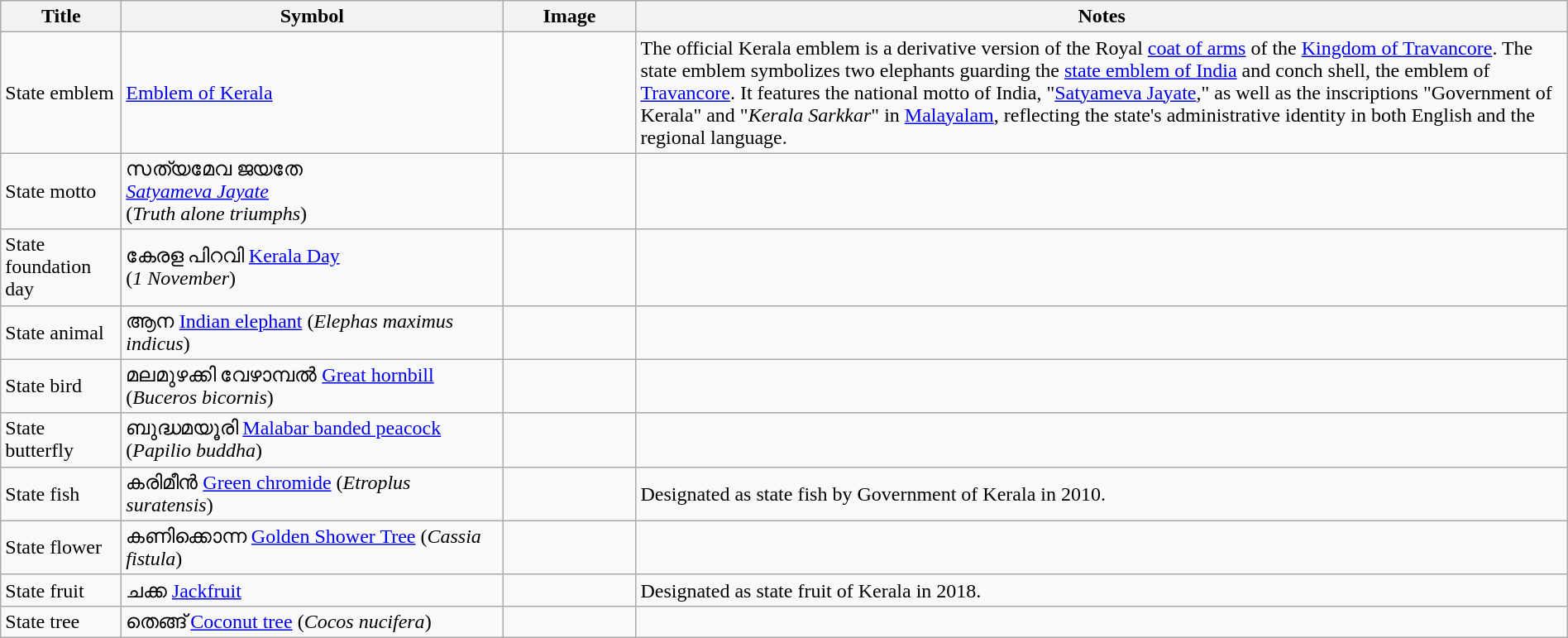<table class="wikitable" style="width: 100%;">
<tr>
<th width=90>Title</th>
<th style="width:300px;">Symbol</th>
<th width=100>Image</th>
<th>Notes</th>
</tr>
<tr>
<td>State emblem</td>
<td><a href='#'>Emblem of Kerala</a></td>
<td align=center></td>
<td>The official Kerala emblem is a derivative version of the Royal <a href='#'>coat of arms</a> of the <a href='#'>Kingdom of Travancore</a>. The state emblem symbolizes two elephants guarding the <a href='#'>state emblem of India</a> and conch shell, the emblem  of <a href='#'>Travancore</a>. It features the national motto of India, "<a href='#'>Satyameva Jayate</a>," as well as the inscriptions "Government of Kerala" and "<em>Kerala Sarkkar</em>" in <a href='#'>Malayalam</a>, reflecting the state's administrative identity in both English and the regional language.</td>
</tr>
<tr>
<td>State motto</td>
<td>സത്യമേവ ജയതേ <br> <em><a href='#'>Satyameva Jayate</a></em><br> (<em>Truth alone triumphs</em>)</td>
<td></td>
<td></td>
</tr>
<tr>
<td>State foundation day</td>
<td>കേരള പിറവി <a href='#'>Kerala Day</a> <br> (<em>1 November</em>)</td>
<td style="text-align:center;"></td>
<td></td>
</tr>
<tr>
<td>State animal</td>
<td>ആന <a href='#'>Indian elephant</a> (<em>Elephas maximus indicus</em>)</td>
<td style="text-align:center;"></td>
<td></td>
</tr>
<tr>
<td>State bird</td>
<td>മലമുഴക്കി വേഴാമ്പൽ <a href='#'>Great hornbill</a> (<em>Buceros bicornis</em>)</td>
<td align=center></td>
<td></td>
</tr>
<tr>
<td>State butterfly</td>
<td>ബുദ്ധമയൂരി <a href='#'>Malabar banded peacock</a> (<em>Papilio buddha</em>)</td>
<td align="center"></td>
<td></td>
</tr>
<tr>
<td>State fish</td>
<td>കരിമീൻ <a href='#'>Green chromide</a> (<em>Etroplus suratensis</em>)</td>
<td align=center></td>
<td>Designated as state fish by Government of Kerala in 2010.</td>
</tr>
<tr>
<td>State flower</td>
<td>കണിക്കൊന്ന <a href='#'>Golden Shower Tree</a> (<em>Cassia fistula</em>)</td>
<td align=center></td>
<td></td>
</tr>
<tr>
<td>State fruit</td>
<td>ചക്ക <a href='#'>Jackfruit</a></td>
<td align=center></td>
<td>Designated as state fruit of Kerala in 2018.</td>
</tr>
<tr>
<td>State tree</td>
<td>തെങ്ങ് <a href='#'>Coconut tree</a> (<em>Cocos nucifera</em>)</td>
<td align=center></td>
<td></td>
</tr>
</table>
